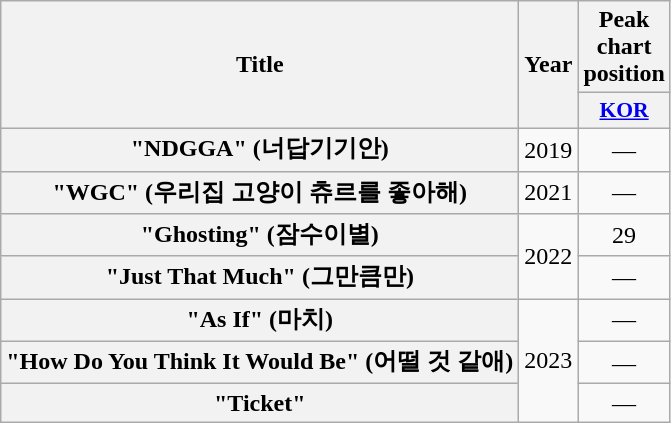<table class="wikitable plainrowheaders" style="text-align:center;">
<tr>
<th scope="col" rowspan="2">Title</th>
<th scope="col" rowspan="2">Year</th>
<th scope="col">Peak chart position</th>
</tr>
<tr>
<th scope="col" style="width:3em;font-size:90%"><a href='#'>KOR</a><br></th>
</tr>
<tr>
<th scope="row">"NDGGA" (너답기기안)</th>
<td>2019</td>
<td>—</td>
</tr>
<tr>
<th scope="row">"WGC" (우리집 고양이 츄르를 좋아해)<br></th>
<td>2021</td>
<td>—</td>
</tr>
<tr>
<th scope="row">"Ghosting" (잠수이별)<br></th>
<td rowspan="2">2022</td>
<td>29</td>
</tr>
<tr>
<th scope="row">"Just That Much" (그만큼만)</th>
<td>—</td>
</tr>
<tr>
<th scope="row">"As If" (마치)<br></th>
<td rowspan="3">2023</td>
<td>—</td>
</tr>
<tr>
<th scope="row">"How Do You Think It Would Be" (어떨 것 같애)<br></th>
<td>—</td>
</tr>
<tr>
<th scope="row">"Ticket"</th>
<td>—</td>
</tr>
</table>
